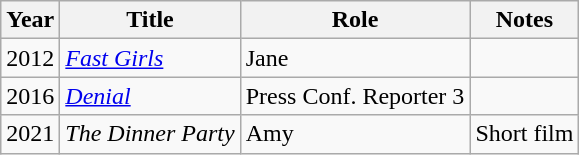<table class="wikitable">
<tr>
<th>Year</th>
<th>Title</th>
<th>Role</th>
<th>Notes</th>
</tr>
<tr>
<td>2012</td>
<td><em><a href='#'>Fast Girls</a></em></td>
<td>Jane</td>
<td></td>
</tr>
<tr>
<td>2016</td>
<td><em><a href='#'>Denial</a></em></td>
<td>Press Conf. Reporter 3</td>
<td></td>
</tr>
<tr>
<td>2021</td>
<td><em>The Dinner Party</em></td>
<td>Amy</td>
<td>Short film</td>
</tr>
</table>
